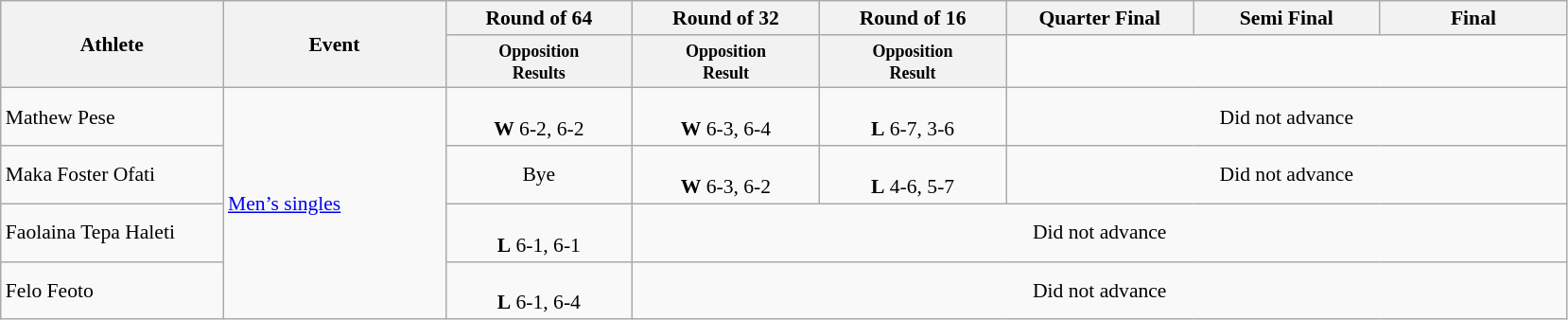<table class=wikitable style="font-size:90%">
<tr>
<th rowspan="2" width=150>Athlete</th>
<th rowspan="2" width=150>Event</th>
<th width=125>Round of 64</th>
<th width=125>Round of 32</th>
<th width=125>Round of 16</th>
<th width=125>Quarter Final</th>
<th width=125>Semi Final</th>
<th width=125>Final</th>
</tr>
<tr>
<th style="line-height:1em"><small>Opposition<br>Results</small></th>
<th style="line-height:1em"><small>Opposition<br>Result</small></th>
<th style="line-height:1em"><small>Opposition<br>Result</small></th>
</tr>
<tr>
<td>Mathew Pese</td>
<td rowspan=4><a href='#'>Men’s singles</a></td>
<td align=center><br><strong>W</strong> 6-2, 6-2</td>
<td align=center><br><strong>W</strong> 6-3, 6-4</td>
<td align=center><br><strong>L</strong> 6-7, 3-6</td>
<td align=center colspan=4>Did not advance</td>
</tr>
<tr>
<td>Maka Foster Ofati</td>
<td align=center>Bye</td>
<td align=center><br><strong>W</strong> 6-3, 6-2</td>
<td align=center><br><strong>L</strong> 4-6, 5-7</td>
<td align=center colspan=4>Did not advance</td>
</tr>
<tr>
<td>Faolaina Tepa Haleti</td>
<td align=center><br><strong>L</strong> 6-1, 6-1</td>
<td align=center colspan=6>Did not advance</td>
</tr>
<tr>
<td>Felo Feoto</td>
<td align=center><br><strong>L</strong> 6-1, 6-4</td>
<td align=center colspan=6>Did not advance</td>
</tr>
</table>
